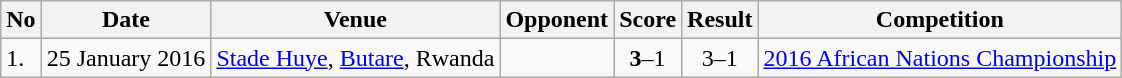<table class="wikitable" style="font-size:100%;">
<tr>
<th>No</th>
<th>Date</th>
<th>Venue</th>
<th>Opponent</th>
<th>Score</th>
<th>Result</th>
<th>Competition</th>
</tr>
<tr>
<td>1.</td>
<td>25 January 2016</td>
<td><a href='#'>Stade Huye</a>, <a href='#'>Butare</a>, Rwanda</td>
<td></td>
<td align=center><strong>3</strong>–1</td>
<td align=center>3–1</td>
<td><a href='#'>2016 African Nations Championship</a></td>
</tr>
</table>
